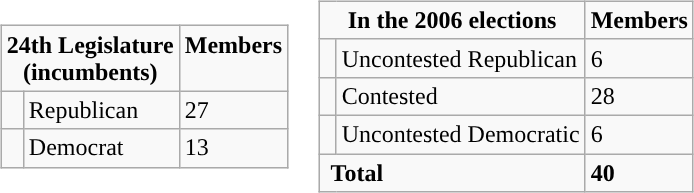<table>
<tr>
<td><br><table class="wikitable">
<tr>
<td colspan="2" rowspan="1" align="center" valign="top"><strong>24th Legislature<br>(incumbents)</strong></td>
<td style="vertical-align:top;"><strong>Members</strong><br></td>
</tr>
<tr>
<td style="background-color:"> </td>
<td>Republican</td>
<td>27</td>
</tr>
<tr>
<td style="background-color:"> </td>
<td>Democrat</td>
<td>13</td>
</tr>
</table>
</td>
<td style="vertical-align:top;"><br><table class="wikitable">
<tr>
<td colspan="2" rowspan="1" align="center"><strong>In the 2006 elections</strong></td>
<td style="vertical-align:top;"><strong>Members</strong><br></td>
</tr>
<tr>
<td style="background-color:"> </td>
<td>Uncontested Republican</td>
<td>6</td>
</tr>
<tr>
<td style="background-color:"> </td>
<td>Contested</td>
<td>28</td>
</tr>
<tr>
<td style="background-color:"> </td>
<td>Uncontested Democratic</td>
<td>6</td>
</tr>
<tr>
<td colspan="2" rowspan="1"> <strong>Total</strong><br></td>
<td><strong>40</strong></td>
</tr>
</table>
</td>
</tr>
</table>
